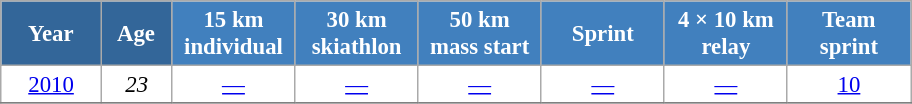<table class="wikitable" style="font-size:95%; text-align:center; border:grey solid 1px; border-collapse:collapse; background:#ffffff;">
<tr>
<th style="background-color:#369; color:white; width:60px;"> Year </th>
<th style="background-color:#369; color:white; width:40px;"> Age </th>
<th style="background-color:#4180be; color:white; width:75px;"> 15 km <br> individual </th>
<th style="background-color:#4180be; color:white; width:75px;"> 30 km <br> skiathlon </th>
<th style="background-color:#4180be; color:white; width:75px;"> 50 km <br> mass start </th>
<th style="background-color:#4180be; color:white; width:75px;"> Sprint </th>
<th style="background-color:#4180be; color:white; width:75px;"> 4 × 10 km <br> relay </th>
<th style="background-color:#4180be; color:white; width:75px;"> Team <br> sprint </th>
</tr>
<tr>
<td><a href='#'>2010</a></td>
<td><em>23</em></td>
<td><a href='#'>—</a></td>
<td><a href='#'>—</a></td>
<td><a href='#'>—</a></td>
<td><a href='#'>—</a></td>
<td><a href='#'>—</a></td>
<td><a href='#'>10</a></td>
</tr>
<tr>
</tr>
</table>
